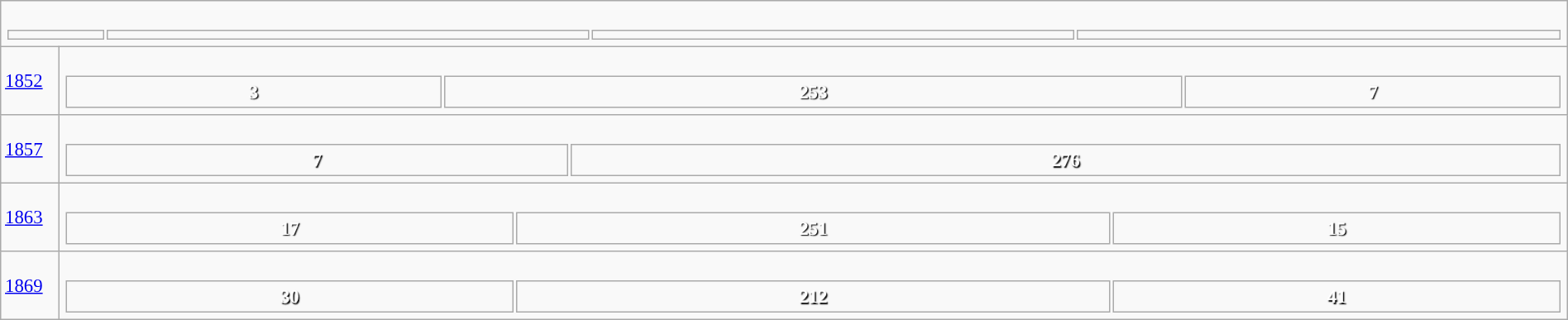<table class="wikitable" width="100%" style="border:solid #000000 1px; font-size:95%;">
<tr>
<td colspan="2"><br><table width="100%" style="font-size:90%;">
<tr>
<td width="70"></td>
<td></td>
<td></td>
<td></td>
</tr>
</table>
</td>
</tr>
<tr>
<td width="40"><a href='#'>1852</a></td>
<td><br><table style="width:100%; text-align:center; font-weight:bold; color:white; text-shadow: 1px 1px 1px #000000;">
<tr>
<td style="background-color: ">3</td>
<td style="background-color: ">253</td>
<td style="background-color: ">7</td>
</tr>
</table>
</td>
</tr>
<tr>
<td width="40"><a href='#'>1857</a></td>
<td><br><table style="width:100%; text-align:center; font-weight:bold; color:white; text-shadow: 1px 1px 1px #000000;">
<tr>
<td style="background-color: ">7</td>
<td style="background-color: ">276</td>
</tr>
</table>
</td>
</tr>
<tr>
<td width="40"><a href='#'>1863</a></td>
<td><br><table style="width:100%; text-align:center; font-weight:bold; color:white; text-shadow: 1px 1px 1px #000000;">
<tr>
<td style="background-color: ">17</td>
<td style="background-color: ">251</td>
<td style="background-color: ">15</td>
</tr>
</table>
</td>
</tr>
<tr>
<td width="40"><a href='#'>1869</a></td>
<td><br><table style="width:100%; text-align:center; font-weight:bold; color:white; text-shadow: 1px 1px 1px #000000;">
<tr>
<td style="background-color: ">30</td>
<td style="background-color: ">212</td>
<td style="background-color: ">41</td>
</tr>
</table>
</td>
</tr>
</table>
